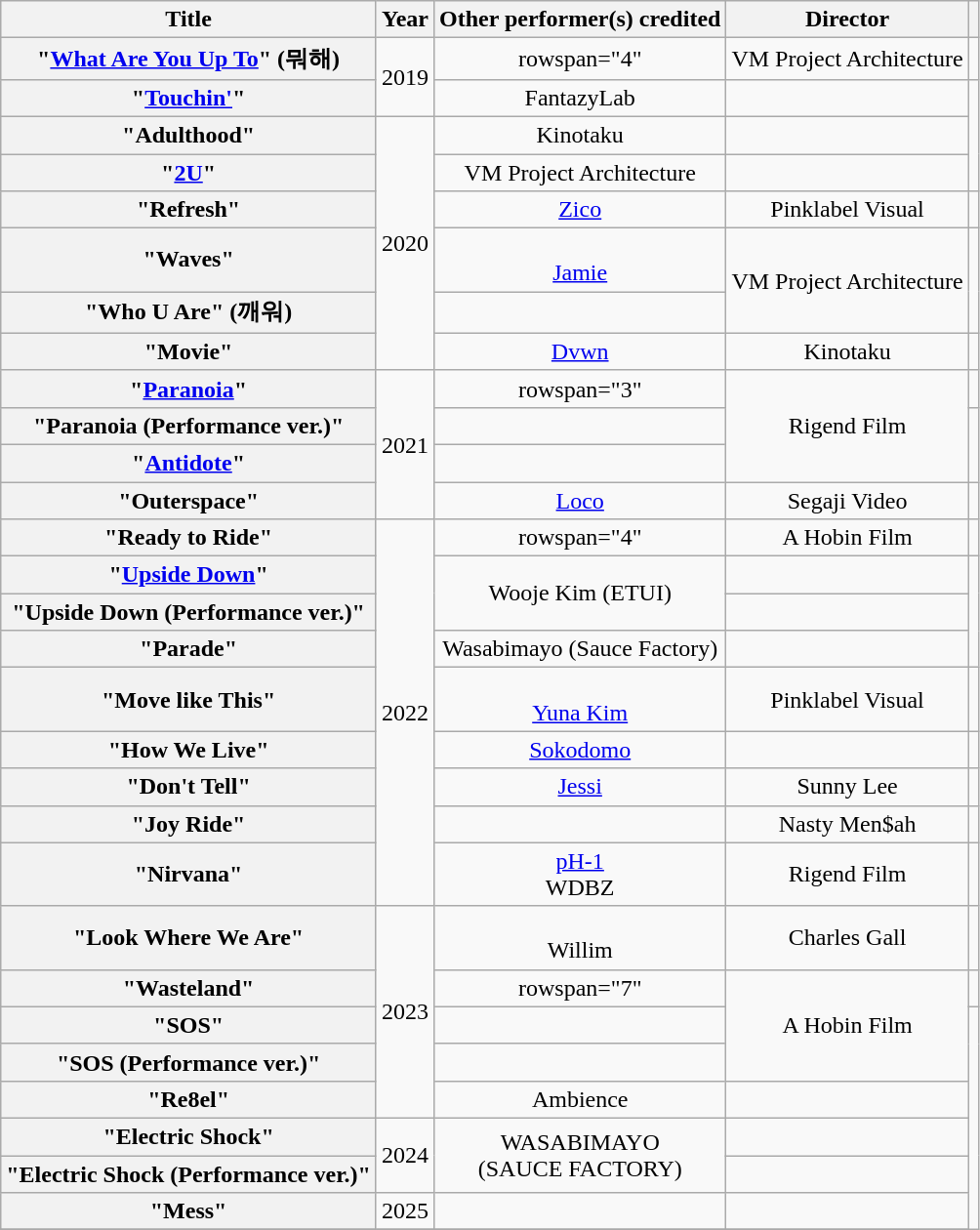<table class="wikitable sortable plainrowheaders" style="text-align:center;">
<tr>
<th scope="col">Title</th>
<th scope="col">Year</th>
<th scope="col">Other performer(s) credited</th>
<th scope="col">Director</th>
<th scope="col" class="unsortable"></th>
</tr>
<tr>
<th scope="row">"<a href='#'>What Are You Up To</a>" (뭐해)</th>
<td rowspan="2">2019</td>
<td>rowspan="4" </td>
<td>VM Project Architecture</td>
<td></td>
</tr>
<tr>
<th scope="row">"<a href='#'>Touchin'</a>"</th>
<td>FantazyLab</td>
<td></td>
</tr>
<tr>
<th scope="row">"Adulthood"</th>
<td rowspan="6">2020</td>
<td>Kinotaku</td>
<td></td>
</tr>
<tr>
<th scope="row">"<a href='#'>2U</a>"</th>
<td>VM Project Architecture</td>
<td></td>
</tr>
<tr>
<th scope="row">"Refresh"</th>
<td><a href='#'>Zico</a></td>
<td>Pinklabel Visual</td>
<td></td>
</tr>
<tr>
<th scope="row">"Waves"</th>
<td><br><a href='#'>Jamie</a></td>
<td rowspan="2">VM Project Architecture</td>
<td rowspan="2"></td>
</tr>
<tr>
<th scope="row">"Who U Are" (깨워)</th>
<td></td>
</tr>
<tr>
<th scope="row">"Movie"</th>
<td><a href='#'>Dvwn</a></td>
<td>Kinotaku</td>
<td></td>
</tr>
<tr>
<th scope="row">"<a href='#'>Paranoia</a>"</th>
<td rowspan="4">2021</td>
<td>rowspan="3" </td>
<td rowspan="3">Rigend Film</td>
<td></td>
</tr>
<tr>
<th scope="row">"Paranoia (Performance ver.)"</th>
<td></td>
</tr>
<tr>
<th scope="row">"<a href='#'>Antidote</a>"</th>
<td></td>
</tr>
<tr>
<th scope="row">"Outerspace"</th>
<td><a href='#'>Loco</a></td>
<td>Segaji Video</td>
<td></td>
</tr>
<tr>
<th scope="row">"Ready to Ride"</th>
<td rowspan="9">2022</td>
<td>rowspan="4" </td>
<td>A Hobin Film</td>
<td></td>
</tr>
<tr>
<th scope="row">"<a href='#'>Upside Down</a>"</th>
<td rowspan="2">Wooje Kim (ETUI)</td>
<td></td>
</tr>
<tr>
<th scope="row">"Upside Down (Performance ver.)"</th>
<td></td>
</tr>
<tr>
<th scope="row">"Parade"</th>
<td>Wasabimayo (Sauce Factory)</td>
<td></td>
</tr>
<tr>
<th scope="row">"Move like This"</th>
<td><br><a href='#'>Yuna Kim</a></td>
<td>Pinklabel Visual</td>
<td></td>
</tr>
<tr>
<th scope="row">"How We Live"</th>
<td><a href='#'>Sokodomo</a></td>
<td></td>
<td></td>
</tr>
<tr>
<th scope="row">"Don't Tell"</th>
<td><a href='#'>Jessi</a></td>
<td>Sunny Lee</td>
<td></td>
</tr>
<tr>
<th scope="row">"Joy Ride"</th>
<td></td>
<td>Nasty Men$ah</td>
<td></td>
</tr>
<tr>
<th scope="row">"Nirvana"</th>
<td><a href='#'>pH-1</a><br>WDBZ</td>
<td>Rigend Film</td>
<td></td>
</tr>
<tr>
<th scope="row">"Look Where We Are"</th>
<td rowspan="5">2023</td>
<td><br>Willim</td>
<td>Charles Gall</td>
<td></td>
</tr>
<tr>
<th scope="row">"Wasteland"</th>
<td>rowspan="7" </td>
<td rowspan="3">A Hobin Film</td>
<td></td>
</tr>
<tr>
<th scope="row">"SOS"</th>
<td></td>
</tr>
<tr>
<th scope="row">"SOS (Performance ver.)"</th>
<td></td>
</tr>
<tr>
<th scope="row">"Re8el"</th>
<td>Ambience</td>
<td></td>
</tr>
<tr>
<th scope="row">"Electric Shock"</th>
<td rowspan="2">2024</td>
<td rowspan="2">WASABIMAYO<br>(SAUCE FACTORY)</td>
<td></td>
</tr>
<tr>
<th scope="row">"Electric Shock (Performance ver.)"</th>
<td></td>
</tr>
<tr>
<th scope="row">"Mess"</th>
<td>2025</td>
<td></td>
<td></td>
</tr>
<tr>
</tr>
</table>
